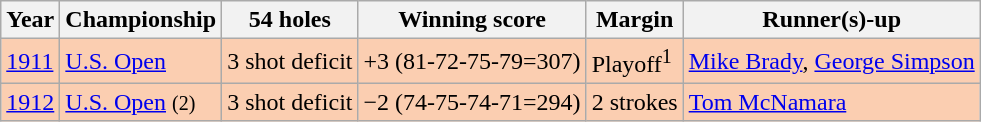<table class="wikitable">
<tr>
<th>Year</th>
<th>Championship</th>
<th>54 holes</th>
<th>Winning score</th>
<th>Margin</th>
<th>Runner(s)-up</th>
</tr>
<tr style="background:#FBCEB1;">
<td><a href='#'>1911</a></td>
<td><a href='#'>U.S. Open</a></td>
<td>3 shot deficit</td>
<td>+3 (81-72-75-79=307)</td>
<td>Playoff<sup>1</sup></td>
<td> <a href='#'>Mike Brady</a>,  <a href='#'>George Simpson</a></td>
</tr>
<tr style="background:#FBCEB1;">
<td><a href='#'>1912</a></td>
<td><a href='#'>U.S. Open</a> <small> (2)</small></td>
<td>3 shot deficit</td>
<td>−2 (74-75-74-71=294)</td>
<td>2 strokes</td>
<td> <a href='#'>Tom McNamara</a></td>
</tr>
</table>
